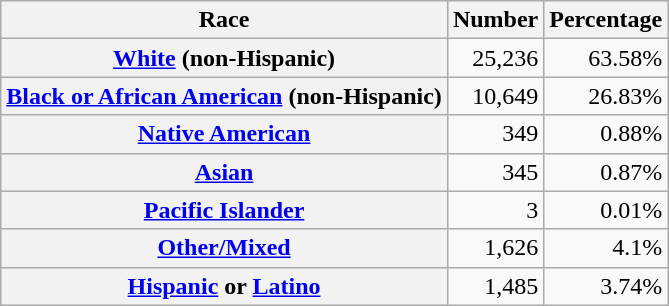<table class="wikitable" style="text-align:right">
<tr>
<th scope="col">Race</th>
<th scope="col">Number</th>
<th scope="col">Percentage</th>
</tr>
<tr>
<th scope="row"><a href='#'>White</a> (non-Hispanic)</th>
<td>25,236</td>
<td>63.58%</td>
</tr>
<tr>
<th scope="row"><a href='#'>Black or African American</a> (non-Hispanic)</th>
<td>10,649</td>
<td>26.83%</td>
</tr>
<tr>
<th scope="row"><a href='#'>Native American</a></th>
<td>349</td>
<td>0.88%</td>
</tr>
<tr>
<th scope="row"><a href='#'>Asian</a></th>
<td>345</td>
<td>0.87%</td>
</tr>
<tr>
<th scope="row"><a href='#'>Pacific Islander</a></th>
<td>3</td>
<td>0.01%</td>
</tr>
<tr>
<th scope="row"><a href='#'>Other/Mixed</a></th>
<td>1,626</td>
<td>4.1%</td>
</tr>
<tr>
<th scope="row"><a href='#'>Hispanic</a> or <a href='#'>Latino</a></th>
<td>1,485</td>
<td>3.74%</td>
</tr>
</table>
